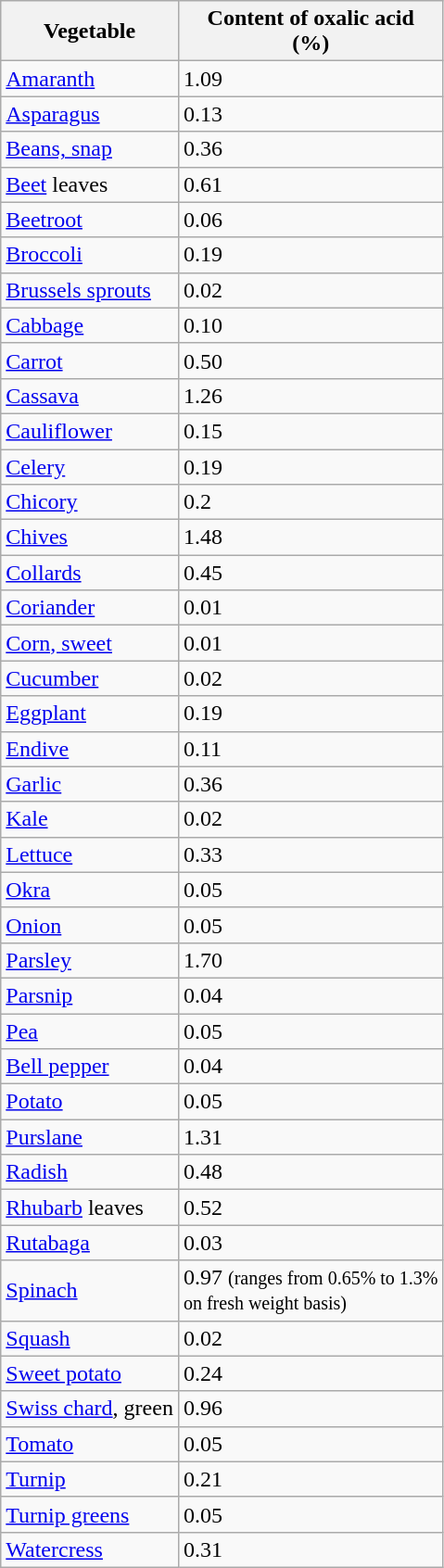<table class="wikitable sortable">
<tr>
<th>Vegetable</th>
<th>Content of oxalic acid<br>(%)</th>
</tr>
<tr>
<td><a href='#'>Amaranth</a></td>
<td> 1.09</td>
</tr>
<tr>
<td><a href='#'>Asparagus</a></td>
<td> 0.13</td>
</tr>
<tr>
<td><a href='#'>Beans, snap</a></td>
<td> 0.36</td>
</tr>
<tr>
<td><a href='#'>Beet</a> leaves</td>
<td> 0.61</td>
</tr>
<tr>
<td><a href='#'>Beetroot</a></td>
<td> 0.06</td>
</tr>
<tr>
<td><a href='#'>Broccoli</a></td>
<td> 0.19</td>
</tr>
<tr>
<td><a href='#'>Brussels sprouts</a></td>
<td> 0.02</td>
</tr>
<tr>
<td><a href='#'>Cabbage</a></td>
<td> 0.10</td>
</tr>
<tr>
<td><a href='#'>Carrot</a></td>
<td> 0.50</td>
</tr>
<tr>
<td><a href='#'>Cassava</a></td>
<td> 1.26</td>
</tr>
<tr>
<td><a href='#'>Cauliflower</a></td>
<td> 0.15</td>
</tr>
<tr>
<td><a href='#'>Celery</a></td>
<td> 0.19</td>
</tr>
<tr>
<td><a href='#'>Chicory</a></td>
<td> 0.2</td>
</tr>
<tr>
<td><a href='#'>Chives</a></td>
<td> 1.48</td>
</tr>
<tr>
<td><a href='#'>Collards</a></td>
<td> 0.45</td>
</tr>
<tr>
<td><a href='#'>Coriander</a></td>
<td> 0.01</td>
</tr>
<tr>
<td><a href='#'>Corn, sweet</a></td>
<td> 0.01</td>
</tr>
<tr>
<td><a href='#'>Cucumber</a></td>
<td> 0.02</td>
</tr>
<tr>
<td><a href='#'>Eggplant</a></td>
<td> 0.19</td>
</tr>
<tr>
<td><a href='#'>Endive</a></td>
<td> 0.11</td>
</tr>
<tr>
<td><a href='#'>Garlic</a></td>
<td> 0.36</td>
</tr>
<tr>
<td><a href='#'>Kale</a></td>
<td> 0.02</td>
</tr>
<tr>
<td><a href='#'>Lettuce</a></td>
<td> 0.33</td>
</tr>
<tr>
<td><a href='#'>Okra</a></td>
<td> 0.05</td>
</tr>
<tr>
<td><a href='#'>Onion</a></td>
<td> 0.05</td>
</tr>
<tr>
<td><a href='#'>Parsley</a></td>
<td> 1.70</td>
</tr>
<tr>
<td><a href='#'>Parsnip</a></td>
<td> 0.04</td>
</tr>
<tr>
<td><a href='#'>Pea</a></td>
<td> 0.05</td>
</tr>
<tr>
<td><a href='#'>Bell pepper</a></td>
<td> 0.04</td>
</tr>
<tr>
<td><a href='#'>Potato</a></td>
<td> 0.05</td>
</tr>
<tr>
<td><a href='#'>Purslane</a></td>
<td> 1.31</td>
</tr>
<tr>
<td><a href='#'>Radish</a></td>
<td> 0.48</td>
</tr>
<tr>
<td><a href='#'>Rhubarb</a> leaves</td>
<td> 0.52</td>
</tr>
<tr>
<td><a href='#'>Rutabaga</a></td>
<td> 0.03</td>
</tr>
<tr>
<td><a href='#'>Spinach</a></td>
<td> 0.97 <small>(ranges from 0.65% to 1.3%<br>on fresh weight basis)</small></td>
</tr>
<tr>
<td><a href='#'>Squash</a></td>
<td> 0.02</td>
</tr>
<tr>
<td><a href='#'>Sweet potato</a></td>
<td> 0.24</td>
</tr>
<tr>
<td><a href='#'>Swiss chard</a>, green</td>
<td> 0.96 </td>
</tr>
<tr>
<td><a href='#'>Tomato</a></td>
<td> 0.05</td>
</tr>
<tr>
<td><a href='#'>Turnip</a></td>
<td> 0.21</td>
</tr>
<tr>
<td><a href='#'>Turnip greens</a></td>
<td> 0.05</td>
</tr>
<tr>
<td><a href='#'>Watercress</a></td>
<td> 0.31</td>
</tr>
</table>
